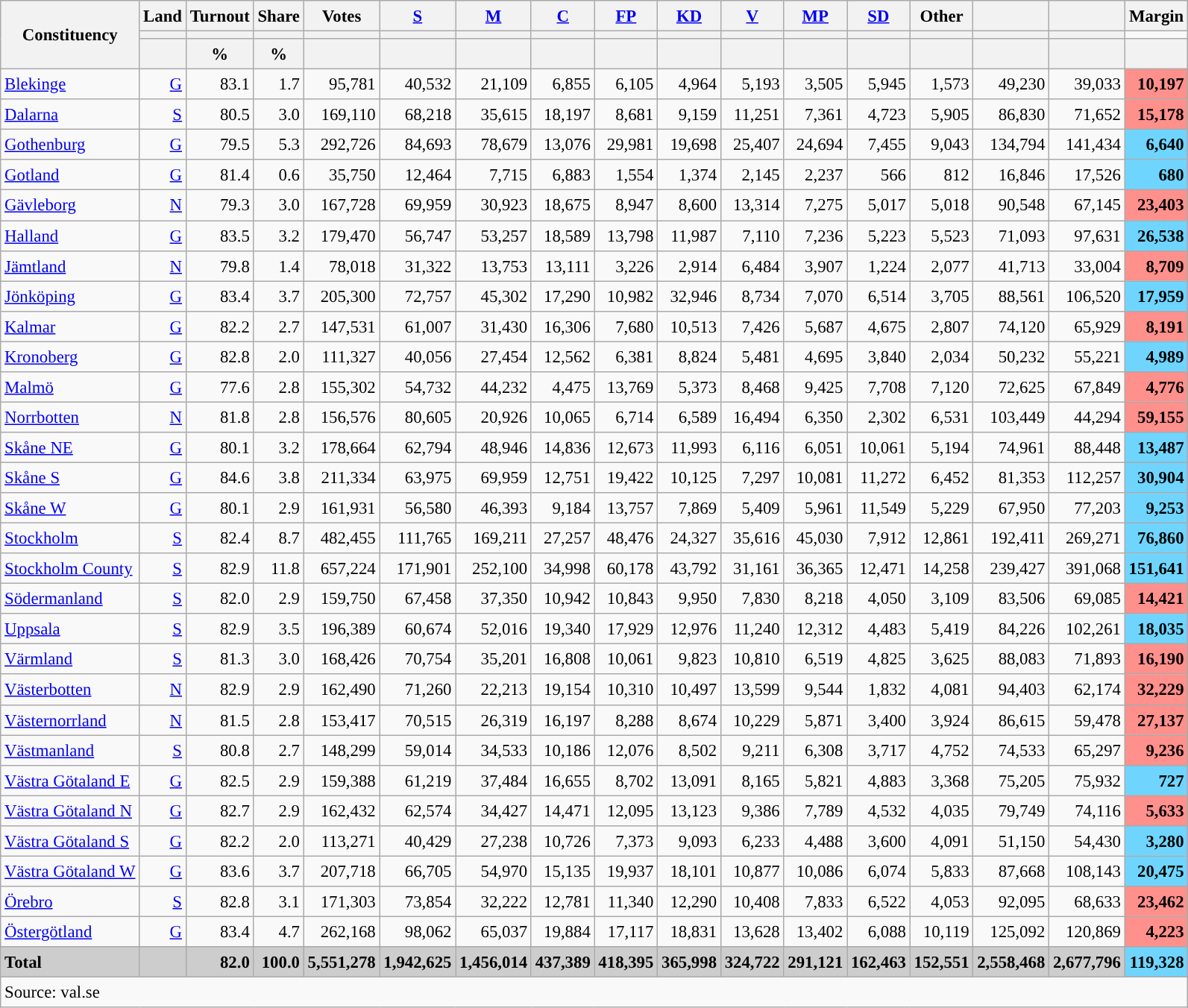<table class="wikitable sortable" style="text-align:right; font-size:95%; line-height:20px;">
<tr>
<th rowspan="3">Constituency</th>
<th>Land</th>
<th>Turnout</th>
<th>Share</th>
<th>Votes</th>
<th width="30px" class="unsortable"><a href='#'>S</a></th>
<th width="30px" class="unsortable"><a href='#'>M</a></th>
<th width="30px" class="unsortable"><a href='#'>C</a></th>
<th width="30px" class="unsortable"><a href='#'>FP</a></th>
<th width="30px" class="unsortable"><a href='#'>KD</a></th>
<th width="30px" class="unsortable"><a href='#'>V</a></th>
<th width="30px" class="unsortable"><a href='#'>MP</a></th>
<th width="30px" class="unsortable"><a href='#'>SD</a></th>
<th width="30px" class="unsortable">Other</th>
<th></th>
<th></th>
<th>Margin</th>
</tr>
<tr>
<th></th>
<th></th>
<th></th>
<th></th>
<th style="background:"></th>
<th style="background:"></th>
<th style="background:"></th>
<th style="background:"></th>
<th style="background:"></th>
<th style="background:"></th>
<th style="background:"></th>
<th style="background:"></th>
<th style="background:"></th>
<th style="background:"></th>
<th style="background:"></th>
</tr>
<tr>
<th></th>
<th data-sort-type="number">%</th>
<th data-sort-type="number">%</th>
<th></th>
<th data-sort-type="number"></th>
<th data-sort-type="number"></th>
<th data-sort-type="number"></th>
<th data-sort-type="number"></th>
<th data-sort-type="number"></th>
<th data-sort-type="number"></th>
<th data-sort-type="number"></th>
<th data-sort-type="number"></th>
<th data-sort-type="number"></th>
<th data-sort-type="number"></th>
<th data-sort-type="number"></th>
<th data-sort-type="number"></th>
</tr>
<tr>
<td align=left><a href='#'>Blekinge</a></td>
<td><a href='#'>G</a></td>
<td>83.1</td>
<td>1.7</td>
<td>95,781</td>
<td>40,532</td>
<td>21,109</td>
<td>6,855</td>
<td>6,105</td>
<td>4,964</td>
<td>5,193</td>
<td>3,505</td>
<td>5,945</td>
<td>1,573</td>
<td>49,230</td>
<td>39,033</td>
<td bgcolor=#ff908c><strong>10,197</strong></td>
</tr>
<tr>
<td align=left><a href='#'>Dalarna</a></td>
<td><a href='#'>S</a></td>
<td>80.5</td>
<td>3.0</td>
<td>169,110</td>
<td>68,218</td>
<td>35,615</td>
<td>18,197</td>
<td>8,681</td>
<td>9,159</td>
<td>11,251</td>
<td>7,361</td>
<td>4,723</td>
<td>5,905</td>
<td>86,830</td>
<td>71,652</td>
<td bgcolor=#ff908c><strong>15,178</strong></td>
</tr>
<tr>
<td align=left><a href='#'>Gothenburg</a></td>
<td><a href='#'>G</a></td>
<td>79.5</td>
<td>5.3</td>
<td>292,726</td>
<td>84,693</td>
<td>78,679</td>
<td>13,076</td>
<td>29,981</td>
<td>19,698</td>
<td>25,407</td>
<td>24,694</td>
<td>7,455</td>
<td>9,043</td>
<td>134,794</td>
<td>141,434</td>
<td bgcolor=#6fd5fe><strong>6,640</strong></td>
</tr>
<tr>
<td align=left><a href='#'>Gotland</a></td>
<td><a href='#'>G</a></td>
<td>81.4</td>
<td>0.6</td>
<td>35,750</td>
<td>12,464</td>
<td>7,715</td>
<td>6,883</td>
<td>1,554</td>
<td>1,374</td>
<td>2,145</td>
<td>2,237</td>
<td>566</td>
<td>812</td>
<td>16,846</td>
<td>17,526</td>
<td bgcolor=#6fd5fe><strong>680</strong></td>
</tr>
<tr>
<td align=left><a href='#'>Gävleborg</a></td>
<td><a href='#'>N</a></td>
<td>79.3</td>
<td>3.0</td>
<td>167,728</td>
<td>69,959</td>
<td>30,923</td>
<td>18,675</td>
<td>8,947</td>
<td>8,600</td>
<td>13,314</td>
<td>7,275</td>
<td>5,017</td>
<td>5,018</td>
<td>90,548</td>
<td>67,145</td>
<td bgcolor=#ff908c><strong>23,403</strong></td>
</tr>
<tr>
<td align=left><a href='#'>Halland</a></td>
<td><a href='#'>G</a></td>
<td>83.5</td>
<td>3.2</td>
<td>179,470</td>
<td>56,747</td>
<td>53,257</td>
<td>18,589</td>
<td>13,798</td>
<td>11,987</td>
<td>7,110</td>
<td>7,236</td>
<td>5,223</td>
<td>5,523</td>
<td>71,093</td>
<td>97,631</td>
<td bgcolor=#6fd5fe><strong>26,538</strong></td>
</tr>
<tr>
<td align=left><a href='#'>Jämtland</a></td>
<td><a href='#'>N</a></td>
<td>79.8</td>
<td>1.4</td>
<td>78,018</td>
<td>31,322</td>
<td>13,753</td>
<td>13,111</td>
<td>3,226</td>
<td>2,914</td>
<td>6,484</td>
<td>3,907</td>
<td>1,224</td>
<td>2,077</td>
<td>41,713</td>
<td>33,004</td>
<td bgcolor=#ff908c><strong>8,709</strong></td>
</tr>
<tr>
<td align=left><a href='#'>Jönköping</a></td>
<td><a href='#'>G</a></td>
<td>83.4</td>
<td>3.7</td>
<td>205,300</td>
<td>72,757</td>
<td>45,302</td>
<td>17,290</td>
<td>10,982</td>
<td>32,946</td>
<td>8,734</td>
<td>7,070</td>
<td>6,514</td>
<td>3,705</td>
<td>88,561</td>
<td>106,520</td>
<td bgcolor=#6fd5fe><strong>17,959</strong></td>
</tr>
<tr>
<td align=left><a href='#'>Kalmar</a></td>
<td><a href='#'>G</a></td>
<td>82.2</td>
<td>2.7</td>
<td>147,531</td>
<td>61,007</td>
<td>31,430</td>
<td>16,306</td>
<td>7,680</td>
<td>10,513</td>
<td>7,426</td>
<td>5,687</td>
<td>4,675</td>
<td>2,807</td>
<td>74,120</td>
<td>65,929</td>
<td bgcolor=#ff908c><strong>8,191</strong></td>
</tr>
<tr>
<td align=left><a href='#'>Kronoberg</a></td>
<td><a href='#'>G</a></td>
<td>82.8</td>
<td>2.0</td>
<td>111,327</td>
<td>40,056</td>
<td>27,454</td>
<td>12,562</td>
<td>6,381</td>
<td>8,824</td>
<td>5,481</td>
<td>4,695</td>
<td>3,840</td>
<td>2,034</td>
<td>50,232</td>
<td>55,221</td>
<td bgcolor=#6fd5fe><strong>4,989</strong></td>
</tr>
<tr>
<td align=left><a href='#'>Malmö</a></td>
<td><a href='#'>G</a></td>
<td>77.6</td>
<td>2.8</td>
<td>155,302</td>
<td>54,732</td>
<td>44,232</td>
<td>4,475</td>
<td>13,769</td>
<td>5,373</td>
<td>8,468</td>
<td>9,425</td>
<td>7,708</td>
<td>7,120</td>
<td>72,625</td>
<td>67,849</td>
<td bgcolor=#ff908c><strong>4,776</strong></td>
</tr>
<tr>
<td align=left><a href='#'>Norrbotten</a></td>
<td><a href='#'>N</a></td>
<td>81.8</td>
<td>2.8</td>
<td>156,576</td>
<td>80,605</td>
<td>20,926</td>
<td>10,065</td>
<td>6,714</td>
<td>6,589</td>
<td>16,494</td>
<td>6,350</td>
<td>2,302</td>
<td>6,531</td>
<td>103,449</td>
<td>44,294</td>
<td bgcolor=#ff908c><strong>59,155</strong></td>
</tr>
<tr>
<td align=left><a href='#'>Skåne NE</a></td>
<td><a href='#'>G</a></td>
<td>80.1</td>
<td>3.2</td>
<td>178,664</td>
<td>62,794</td>
<td>48,946</td>
<td>14,836</td>
<td>12,673</td>
<td>11,993</td>
<td>6,116</td>
<td>6,051</td>
<td>10,061</td>
<td>5,194</td>
<td>74,961</td>
<td>88,448</td>
<td bgcolor=#6fd5fe><strong>13,487</strong></td>
</tr>
<tr>
<td align=left><a href='#'>Skåne S</a></td>
<td><a href='#'>G</a></td>
<td>84.6</td>
<td>3.8</td>
<td>211,334</td>
<td>63,975</td>
<td>69,959</td>
<td>12,751</td>
<td>19,422</td>
<td>10,125</td>
<td>7,297</td>
<td>10,081</td>
<td>11,272</td>
<td>6,452</td>
<td>81,353</td>
<td>112,257</td>
<td bgcolor=#6fd5fe><strong>30,904</strong></td>
</tr>
<tr>
<td align=left><a href='#'>Skåne W</a></td>
<td><a href='#'>G</a></td>
<td>80.1</td>
<td>2.9</td>
<td>161,931</td>
<td>56,580</td>
<td>46,393</td>
<td>9,184</td>
<td>13,757</td>
<td>7,869</td>
<td>5,409</td>
<td>5,961</td>
<td>11,549</td>
<td>5,229</td>
<td>67,950</td>
<td>77,203</td>
<td bgcolor=#6fd5fe><strong>9,253</strong></td>
</tr>
<tr>
<td align=left><a href='#'>Stockholm</a></td>
<td><a href='#'>S</a></td>
<td>82.4</td>
<td>8.7</td>
<td>482,455</td>
<td>111,765</td>
<td>169,211</td>
<td>27,257</td>
<td>48,476</td>
<td>24,327</td>
<td>35,616</td>
<td>45,030</td>
<td>7,912</td>
<td>12,861</td>
<td>192,411</td>
<td>269,271</td>
<td bgcolor=#6fd5fe><strong>76,860</strong></td>
</tr>
<tr>
<td align=left><a href='#'>Stockholm County</a></td>
<td><a href='#'>S</a></td>
<td>82.9</td>
<td>11.8</td>
<td>657,224</td>
<td>171,901</td>
<td>252,100</td>
<td>34,998</td>
<td>60,178</td>
<td>43,792</td>
<td>31,161</td>
<td>36,365</td>
<td>12,471</td>
<td>14,258</td>
<td>239,427</td>
<td>391,068</td>
<td bgcolor=#6fd5fe><strong>151,641</strong></td>
</tr>
<tr>
<td align=left><a href='#'>Södermanland</a></td>
<td><a href='#'>S</a></td>
<td>82.0</td>
<td>2.9</td>
<td>159,750</td>
<td>67,458</td>
<td>37,350</td>
<td>10,942</td>
<td>10,843</td>
<td>9,950</td>
<td>7,830</td>
<td>8,218</td>
<td>4,050</td>
<td>3,109</td>
<td>83,506</td>
<td>69,085</td>
<td bgcolor=#ff908c><strong>14,421</strong></td>
</tr>
<tr>
<td align=left><a href='#'>Uppsala</a></td>
<td><a href='#'>S</a></td>
<td>82.9</td>
<td>3.5</td>
<td>196,389</td>
<td>60,674</td>
<td>52,016</td>
<td>19,340</td>
<td>17,929</td>
<td>12,976</td>
<td>11,240</td>
<td>12,312</td>
<td>4,483</td>
<td>5,419</td>
<td>84,226</td>
<td>102,261</td>
<td bgcolor=#6fd5fe><strong>18,035</strong></td>
</tr>
<tr>
<td align=left><a href='#'>Värmland</a></td>
<td><a href='#'>S</a></td>
<td>81.3</td>
<td>3.0</td>
<td>168,426</td>
<td>70,754</td>
<td>35,201</td>
<td>16,808</td>
<td>10,061</td>
<td>9,823</td>
<td>10,810</td>
<td>6,519</td>
<td>4,825</td>
<td>3,625</td>
<td>88,083</td>
<td>71,893</td>
<td bgcolor=#ff908c><strong>16,190</strong></td>
</tr>
<tr>
<td align=left><a href='#'>Västerbotten</a></td>
<td><a href='#'>N</a></td>
<td>82.9</td>
<td>2.9</td>
<td>162,490</td>
<td>71,260</td>
<td>22,213</td>
<td>19,154</td>
<td>10,310</td>
<td>10,497</td>
<td>13,599</td>
<td>9,544</td>
<td>1,832</td>
<td>4,081</td>
<td>94,403</td>
<td>62,174</td>
<td bgcolor=#ff908c><strong>32,229</strong></td>
</tr>
<tr>
<td align=left><a href='#'>Västernorrland</a></td>
<td><a href='#'>N</a></td>
<td>81.5</td>
<td>2.8</td>
<td>153,417</td>
<td>70,515</td>
<td>26,319</td>
<td>16,197</td>
<td>8,288</td>
<td>8,674</td>
<td>10,229</td>
<td>5,871</td>
<td>3,400</td>
<td>3,924</td>
<td>86,615</td>
<td>59,478</td>
<td bgcolor=#ff908c><strong>27,137</strong></td>
</tr>
<tr>
<td align=left><a href='#'>Västmanland</a></td>
<td><a href='#'>S</a></td>
<td>80.8</td>
<td>2.7</td>
<td>148,299</td>
<td>59,014</td>
<td>34,533</td>
<td>10,186</td>
<td>12,076</td>
<td>8,502</td>
<td>9,211</td>
<td>6,308</td>
<td>3,717</td>
<td>4,752</td>
<td>74,533</td>
<td>65,297</td>
<td bgcolor=#ff908c><strong>9,236</strong></td>
</tr>
<tr>
<td align=left><a href='#'>Västra Götaland E</a></td>
<td><a href='#'>G</a></td>
<td>82.5</td>
<td>2.9</td>
<td>159,388</td>
<td>61,219</td>
<td>37,484</td>
<td>16,655</td>
<td>8,702</td>
<td>13,091</td>
<td>8,165</td>
<td>5,821</td>
<td>4,883</td>
<td>3,368</td>
<td>75,205</td>
<td>75,932</td>
<td bgcolor=#6fd5fe><strong>727</strong></td>
</tr>
<tr>
<td align=left><a href='#'>Västra Götaland N</a></td>
<td><a href='#'>G</a></td>
<td>82.7</td>
<td>2.9</td>
<td>162,432</td>
<td>62,574</td>
<td>34,427</td>
<td>14,471</td>
<td>12,095</td>
<td>13,123</td>
<td>9,386</td>
<td>7,789</td>
<td>4,532</td>
<td>4,035</td>
<td>79,749</td>
<td>74,116</td>
<td bgcolor=#ff908c><strong>5,633</strong></td>
</tr>
<tr>
<td align=left><a href='#'>Västra Götaland S</a></td>
<td><a href='#'>G</a></td>
<td>82.2</td>
<td>2.0</td>
<td>113,271</td>
<td>40,429</td>
<td>27,238</td>
<td>10,726</td>
<td>7,373</td>
<td>9,093</td>
<td>6,233</td>
<td>4,488</td>
<td>3,600</td>
<td>4,091</td>
<td>51,150</td>
<td>54,430</td>
<td bgcolor=#6fd5fe><strong>3,280</strong></td>
</tr>
<tr>
<td align=left><a href='#'>Västra Götaland W</a></td>
<td><a href='#'>G</a></td>
<td>83.6</td>
<td>3.7</td>
<td>207,718</td>
<td>66,705</td>
<td>54,970</td>
<td>15,135</td>
<td>19,937</td>
<td>18,101</td>
<td>10,877</td>
<td>10,086</td>
<td>6,074</td>
<td>5,833</td>
<td>87,668</td>
<td>108,143</td>
<td bgcolor=#6fd5fe><strong>20,475</strong></td>
</tr>
<tr>
<td align=left><a href='#'>Örebro</a></td>
<td><a href='#'>S</a></td>
<td>82.8</td>
<td>3.1</td>
<td>171,303</td>
<td>73,854</td>
<td>32,222</td>
<td>12,781</td>
<td>11,340</td>
<td>12,290</td>
<td>10,408</td>
<td>7,833</td>
<td>6,522</td>
<td>4,053</td>
<td>92,095</td>
<td>68,633</td>
<td bgcolor=#ff908c><strong>23,462</strong></td>
</tr>
<tr>
<td align=left><a href='#'>Östergötland</a></td>
<td><a href='#'>G</a></td>
<td>83.4</td>
<td>4.7</td>
<td>262,168</td>
<td>98,062</td>
<td>65,037</td>
<td>19,884</td>
<td>17,117</td>
<td>18,831</td>
<td>13,628</td>
<td>13,402</td>
<td>6,088</td>
<td>10,119</td>
<td>125,092</td>
<td>120,869</td>
<td bgcolor=#ff908c><strong>4,223</strong></td>
</tr>
<tr>
</tr>
<tr style="background:#CDCDCD;">
<td align=left><strong>Total</strong></td>
<td></td>
<td><strong>82.0</strong></td>
<td><strong>100.0</strong></td>
<td><strong>5,551,278</strong></td>
<td><strong>1,942,625</strong></td>
<td><strong>1,456,014</strong></td>
<td><strong>437,389</strong></td>
<td><strong>418,395</strong></td>
<td><strong>365,998</strong></td>
<td><strong>324,722</strong></td>
<td><strong>291,121</strong></td>
<td><strong>162,463</strong></td>
<td><strong>152,551</strong></td>
<td><strong>2,558,468</strong></td>
<td><strong>2,677,796</strong></td>
<td bgcolor=#6fd5fe><strong>119,328</strong></td>
</tr>
<tr>
<td align=left colspan=17>Source: val.se </td>
</tr>
</table>
